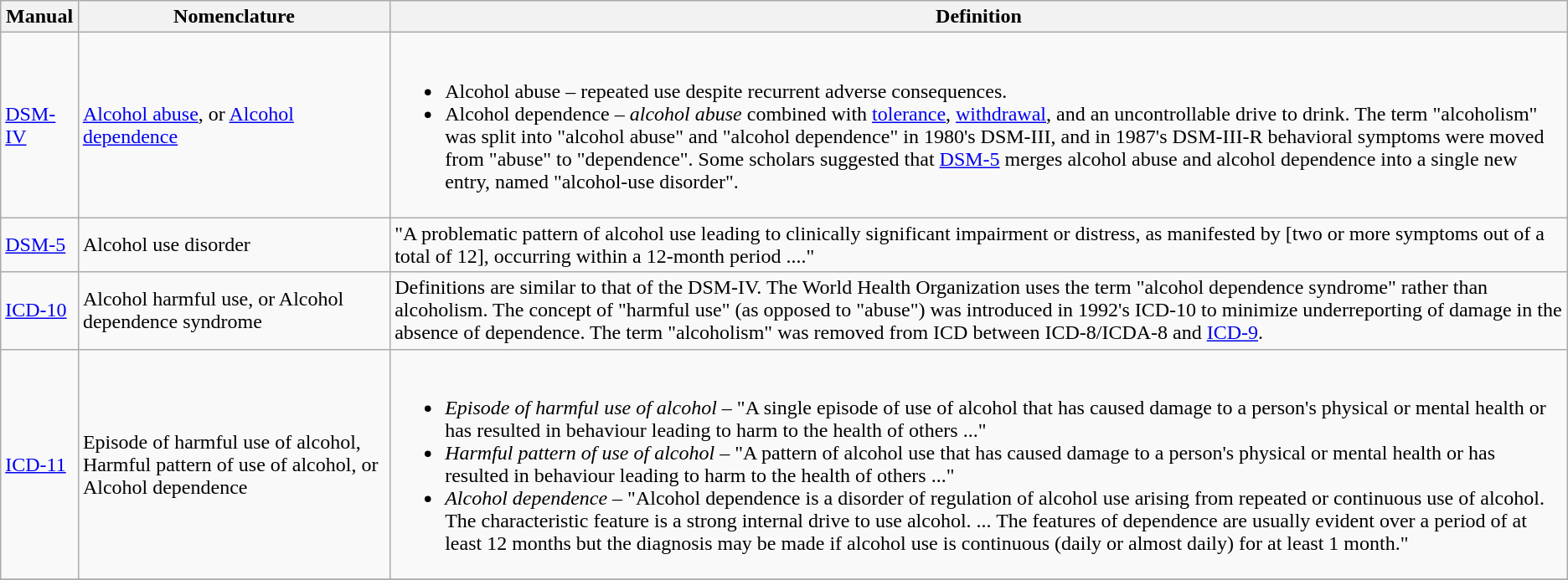<table class="wikitable">
<tr>
<th>Manual</th>
<th>Nomenclature</th>
<th>Definition</th>
</tr>
<tr>
<td><a href='#'>DSM-IV</a></td>
<td><a href='#'>Alcohol abuse</a>, or <a href='#'>Alcohol dependence</a></td>
<td><br><ul><li>Alcohol abuse – repeated use despite recurrent adverse consequences.</li><li>Alcohol dependence – <em>alcohol abuse</em> combined with <a href='#'>tolerance</a>, <a href='#'>withdrawal</a>, and an uncontrollable drive to drink. The term "alcoholism" was split into "alcohol abuse" and "alcohol dependence" in 1980's DSM-III, and in 1987's DSM-III-R behavioral symptoms were moved from "abuse" to "dependence". Some scholars suggested that <a href='#'>DSM-5</a> merges alcohol abuse and alcohol dependence into a single new entry, named "alcohol-use disorder".</li></ul></td>
</tr>
<tr>
<td><a href='#'>DSM-5</a></td>
<td>Alcohol use disorder</td>
<td>"A problematic pattern of alcohol use leading to clinically significant impairment or distress, as manifested by [two or more symptoms out of a total of 12], occurring within a 12-month period ...."</td>
</tr>
<tr>
<td><a href='#'>ICD-10</a></td>
<td>Alcohol harmful use, or Alcohol dependence syndrome</td>
<td>Definitions are similar to that of the DSM-IV. The World Health Organization uses the term "alcohol dependence syndrome" rather than alcoholism. The concept of "harmful use" (as opposed to "abuse") was introduced in 1992's ICD-10 to minimize underreporting of damage in the absence of dependence. The term "alcoholism" was removed from ICD between ICD-8/ICDA-8 and <a href='#'>ICD-9</a>.</td>
</tr>
<tr>
<td><a href='#'>ICD-11</a></td>
<td>Episode of harmful use of alcohol, Harmful pattern of use of alcohol, or Alcohol dependence</td>
<td><br><ul><li><em>Episode of harmful use of alcohol</em> – "A single episode of use of alcohol that has caused damage to a person's physical or mental health or has resulted in behaviour leading to harm to the health of others ..."</li><li><em>Harmful pattern of use of alcohol</em> – "A pattern of alcohol use that has caused damage to a person's physical or mental health or has resulted in behaviour leading to harm to the health of others ..."</li><li><em>Alcohol dependence</em> – "Alcohol dependence is a disorder of regulation of alcohol use arising from repeated or continuous use of alcohol. The characteristic feature is a strong internal drive to use alcohol. ... The features of dependence are usually evident over a period of at least 12 months but the diagnosis may be made if alcohol use is continuous (daily or almost daily) for at least 1 month."</li></ul></td>
</tr>
<tr>
</tr>
</table>
